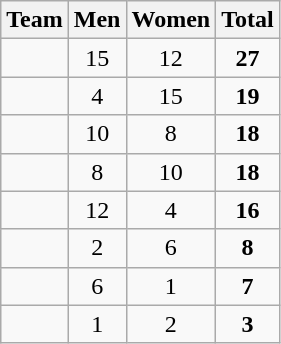<table class=wikitable style="text-align:center">
<tr>
<th>Team</th>
<th>Men</th>
<th>Women</th>
<th>Total</th>
</tr>
<tr>
<td style="text-align:left"></td>
<td>15</td>
<td>12</td>
<td><strong>27</strong></td>
</tr>
<tr>
<td style="text-align:left"></td>
<td>4</td>
<td>15</td>
<td><strong>19</strong></td>
</tr>
<tr>
<td style="text-align:left"></td>
<td>10</td>
<td>8</td>
<td><strong>18</strong></td>
</tr>
<tr>
<td style="text-align:left"></td>
<td>8</td>
<td>10</td>
<td><strong>18</strong></td>
</tr>
<tr>
<td style="text-align:left"></td>
<td>12</td>
<td>4</td>
<td><strong>16</strong></td>
</tr>
<tr>
<td style="text-align:left"></td>
<td>2</td>
<td>6</td>
<td><strong>8</strong></td>
</tr>
<tr>
<td style="text-align:left"></td>
<td>6</td>
<td>1</td>
<td><strong>7</strong></td>
</tr>
<tr>
<td style="text-align:left"></td>
<td>1</td>
<td>2</td>
<td><strong>3</strong></td>
</tr>
</table>
